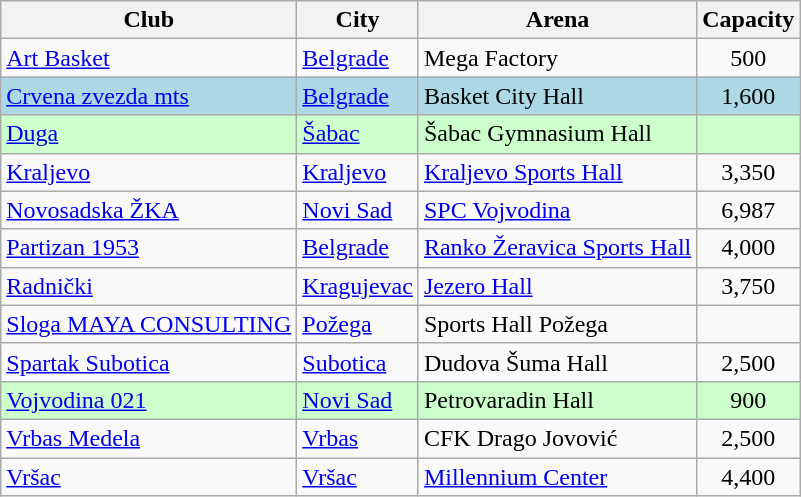<table class="wikitable sortable">
<tr>
<th>Club</th>
<th>City</th>
<th>Arena</th>
<th>Capacity</th>
</tr>
<tr>
<td><a href='#'>Art Basket</a></td>
<td><a href='#'>Belgrade</a></td>
<td>Mega Factory</td>
<td style="text-align:center">500</td>
</tr>
<tr bgcolor=lightblue>
<td><a href='#'>Crvena zvezda mts</a></td>
<td><a href='#'>Belgrade</a></td>
<td>Basket City Hall</td>
<td style="text-align:center">1,600</td>
</tr>
<tr bgcolor=#ccffcc>
<td><a href='#'>Duga</a></td>
<td><a href='#'>Šabac</a></td>
<td>Šabac Gymnasium Hall</td>
<td></td>
</tr>
<tr>
<td><a href='#'>Kraljevo</a></td>
<td><a href='#'>Kraljevo</a></td>
<td><a href='#'>Kraljevo Sports Hall</a></td>
<td style="text-align:center">3,350</td>
</tr>
<tr>
<td><a href='#'>Novosadska ŽKA</a></td>
<td><a href='#'>Novi Sad</a></td>
<td><a href='#'>SPC Vojvodina</a></td>
<td style="text-align:center">6,987</td>
</tr>
<tr>
<td><a href='#'>Partizan 1953</a></td>
<td><a href='#'>Belgrade</a></td>
<td><a href='#'>Ranko Žeravica Sports Hall</a></td>
<td style="text-align:center">4,000</td>
</tr>
<tr>
<td><a href='#'>Radnički</a></td>
<td><a href='#'>Kragujevac</a></td>
<td><a href='#'>Jezero Hall</a></td>
<td style="text-align:center">3,750</td>
</tr>
<tr>
<td><a href='#'>Sloga MAYA CONSULTING</a></td>
<td><a href='#'>Požega</a></td>
<td>Sports Hall Požega</td>
<td></td>
</tr>
<tr>
<td><a href='#'>Spartak Subotica</a></td>
<td><a href='#'>Subotica</a></td>
<td>Dudova Šuma Hall</td>
<td style="text-align:center">2,500</td>
</tr>
<tr bgcolor=#ccffcc>
<td><a href='#'>Vojvodina 021</a></td>
<td><a href='#'>Novi Sad</a></td>
<td>Petrovaradin Hall</td>
<td style="text-align:center">900</td>
</tr>
<tr>
<td><a href='#'>Vrbas Medela</a></td>
<td><a href='#'>Vrbas</a></td>
<td>CFK Drago Jovović</td>
<td style="text-align:center">2,500</td>
</tr>
<tr>
<td><a href='#'>Vršac</a></td>
<td><a href='#'>Vršac</a></td>
<td><a href='#'>Millennium Center</a></td>
<td style="text-align:center">4,400</td>
</tr>
</table>
